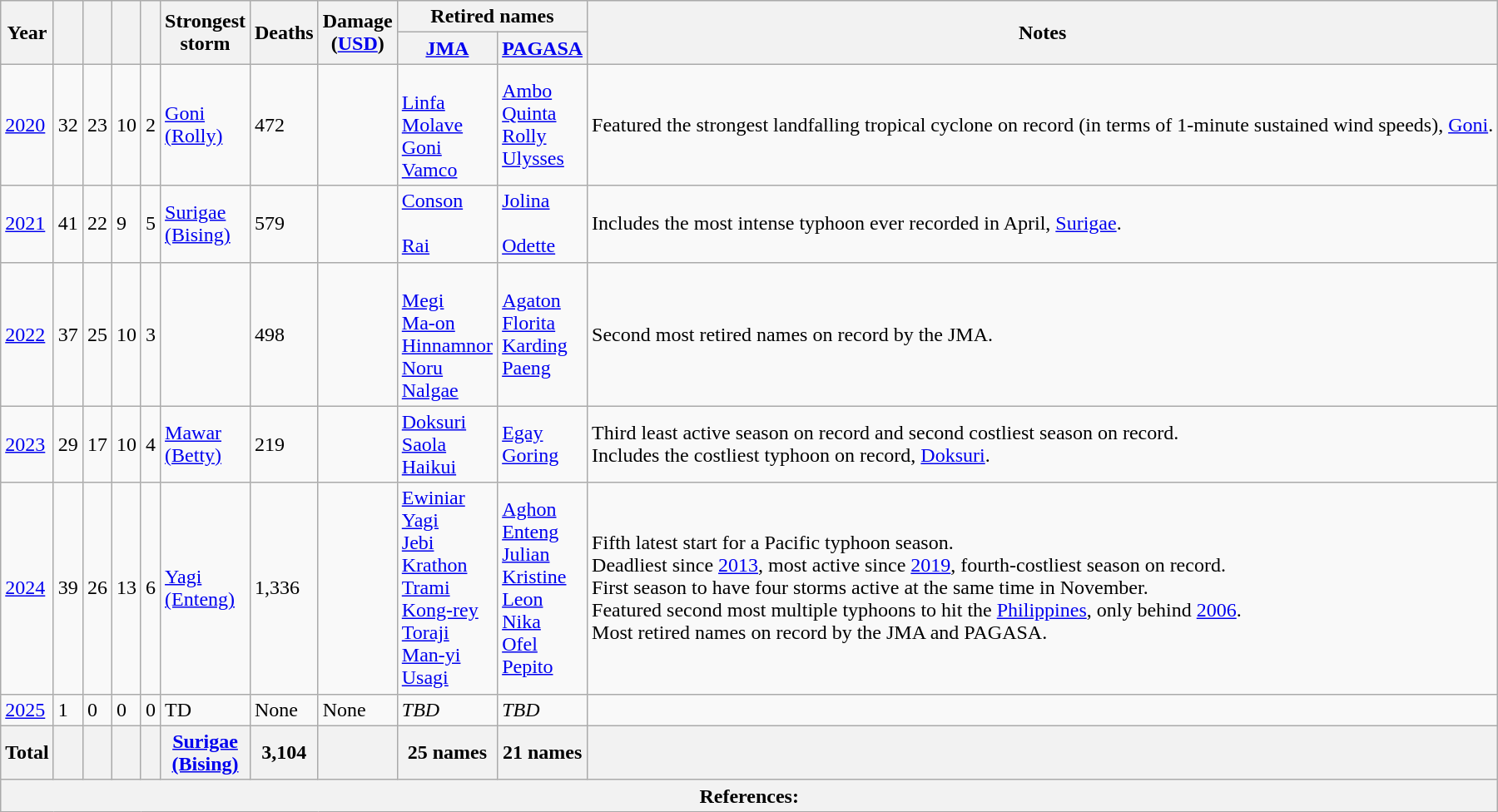<table class="wikitable sortable">
<tr>
<th rowspan=2>Year</th>
<th rowspan=2></th>
<th rowspan=2></th>
<th rowspan=2></th>
<th rowspan=2></th>
<th rowspan=2>Strongest<br>storm</th>
<th rowspan=2>Deaths</th>
<th rowspan=2>Damage<br>(<a href='#'>USD</a>)</th>
<th colspan=2>Retired names</th>
<th rowspan=2>Notes</th>
</tr>
<tr>
<th><a href='#'>JMA</a></th>
<th><a href='#'>PAGASA</a></th>
</tr>
<tr>
<td><a href='#'>2020</a></td>
<td>32</td>
<td>23</td>
<td>10</td>
<td>2</td>
<td> <a href='#'>Goni<br>(Rolly)</a></td>
<td>472</td>
<td></td>
<td><br> <a href='#'>Linfa</a><br> <a href='#'>Molave</a><br> <a href='#'>Goni</a><br> <a href='#'>Vamco</a></td>
<td> <a href='#'>Ambo</a><br> <a href='#'>Quinta</a><br> <a href='#'>Rolly</a><br> <a href='#'>Ulysses</a></td>
<td>Featured the strongest landfalling tropical cyclone on record (in terms of 1-minute sustained wind speeds), <a href='#'>Goni</a>.</td>
</tr>
<tr>
<td><a href='#'>2021</a></td>
<td>41</td>
<td>22</td>
<td>9</td>
<td>5</td>
<td> <a href='#'>Surigae<br>(Bising)</a></td>
<td>579</td>
<td></td>
<td> <a href='#'>Conson</a><br><br> <a href='#'>Rai</a></td>
<td> <a href='#'>Jolina</a><br><br> <a href='#'>Odette</a></td>
<td>Includes the most intense typhoon ever recorded in April, <a href='#'>Surigae</a>.</td>
</tr>
<tr>
<td><a href='#'>2022</a></td>
<td>37</td>
<td>25</td>
<td>10</td>
<td>3</td>
<td></td>
<td>498</td>
<td></td>
<td><br> <a href='#'>Megi</a><br> <a href='#'>Ma-on</a><br> <a href='#'>Hinnamnor</a><br> <a href='#'>Noru</a><br> <a href='#'>Nalgae</a></td>
<td> <a href='#'>Agaton</a><br> <a href='#'>Florita</a><br> <a href='#'>Karding</a><br> <a href='#'>Paeng</a></td>
<td>Second most retired names on record by the JMA.</td>
</tr>
<tr>
<td><a href='#'>2023</a></td>
<td>29</td>
<td>17</td>
<td>10</td>
<td>4</td>
<td> <a href='#'>Mawar<br>(Betty)</a></td>
<td>219</td>
<td></td>
<td> <a href='#'>Doksuri</a><br> <a href='#'>Saola</a><br> <a href='#'>Haikui</a><br></td>
<td> <a href='#'>Egay</a><br> <a href='#'>Goring</a></td>
<td>Third least active season on record and second costliest season on record.<br>Includes the costliest typhoon on record, <a href='#'>Doksuri</a>.</td>
</tr>
<tr>
<td><a href='#'>2024</a></td>
<td>39</td>
<td>26</td>
<td>13</td>
<td>6</td>
<td> <a href='#'>Yagi<br>(Enteng)</a></td>
<td>1,336</td>
<td></td>
<td> <a href='#'>Ewiniar</a><br> <a href='#'>Yagi</a><br>  <a href='#'>Jebi</a><br> <a href='#'>Krathon</a><br> <a href='#'>Trami</a><br> <a href='#'>Kong-rey</a><br> <a href='#'>Toraji</a><br> <a href='#'>Man-yi</a><br> <a href='#'>Usagi</a></td>
<td> <a href='#'>Aghon</a><br> <a href='#'>Enteng</a><br> <a href='#'>Julian</a><br> <a href='#'>Kristine</a><br> <a href='#'>Leon</a><br> <a href='#'>Nika</a><br> <a href='#'>Ofel</a><br> <a href='#'>Pepito</a></td>
<td>Fifth latest start for a Pacific typhoon season.<br>Deadliest since <a href='#'>2013</a>, most active since <a href='#'>2019</a>, fourth-costliest season on record.<br>First season to have four storms active at the same time in November.<br>Featured second most multiple typhoons to hit the <a href='#'>Philippines</a>, only behind <a href='#'>2006</a>.<br>Most retired names on record by the JMA and PAGASA.</td>
</tr>
<tr>
<td><a href='#'>2025</a></td>
<td>1</td>
<td>0</td>
<td>0</td>
<td>0</td>
<td> TD</td>
<td>None</td>
<td>None</td>
<td><em>TBD</em></td>
<td><em>TBD</em></td>
<td></td>
</tr>
<tr class="sortbottom">
<th>Total</th>
<th></th>
<th></th>
<th></th>
<th></th>
<th> <a href='#'>Surigae<br>(Bising)</a></th>
<th>3,104</th>
<th></th>
<th>25 names</th>
<th>21 names</th>
<th></th>
</tr>
<tr>
<th colspan=11>References:</th>
</tr>
</table>
